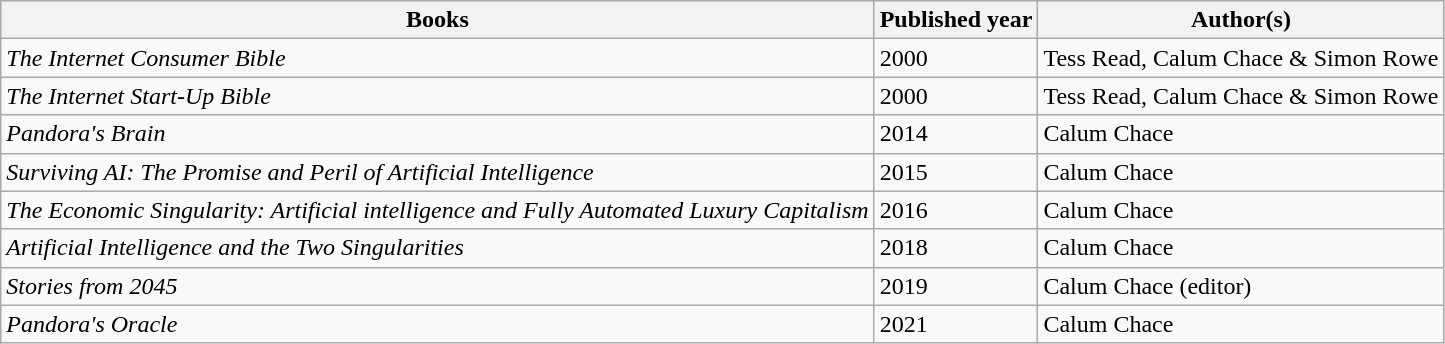<table class="wikitable">
<tr>
<th>Books</th>
<th>Published year</th>
<th>Author(s)</th>
</tr>
<tr>
<td><em>The Internet Consumer Bible</em></td>
<td>2000</td>
<td>Tess Read, Calum Chace & Simon Rowe</td>
</tr>
<tr>
<td><em>The Internet Start-Up Bible</em></td>
<td>2000</td>
<td>Tess Read, Calum Chace & Simon Rowe</td>
</tr>
<tr>
<td><em>Pandora's Brain</em></td>
<td>2014</td>
<td>Calum Chace</td>
</tr>
<tr>
<td><em>Surviving AI: The Promise and Peril of Artificial Intelligence</em></td>
<td>2015</td>
<td>Calum Chace</td>
</tr>
<tr>
<td><em>The Economic Singularity: Artificial intelligence and Fully Automated Luxury Capitalism</em></td>
<td>2016</td>
<td>Calum Chace</td>
</tr>
<tr>
<td><em>Artificial Intelligence and the Two Singularities</em></td>
<td>2018</td>
<td>Calum Chace</td>
</tr>
<tr>
<td><em>Stories from 2045</em></td>
<td>2019</td>
<td>Calum Chace (editor)</td>
</tr>
<tr>
<td><em>Pandora's Oracle</em></td>
<td>2021</td>
<td>Calum Chace</td>
</tr>
</table>
